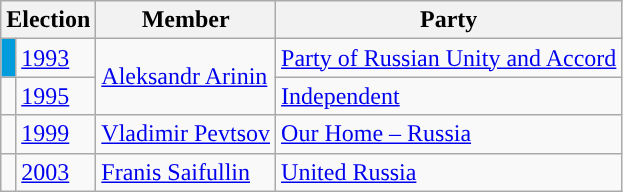<table class="wikitable">
<tr>
<th colspan="2">Election</th>
<th>Member</th>
<th>Party</th>
</tr>
<tr>
<td style="background-color:#019CDC"></td>
<td><a href='#'>1993</a></td>
<td rowspan=2><a href='#'>Aleksandr Arinin</a></td>
<td><a href='#'>Party of Russian Unity and Accord</a></td>
</tr>
<tr>
<td style="background-color:"></td>
<td><a href='#'>1995</a></td>
<td><a href='#'>Independent</a></td>
</tr>
<tr>
<td style="background-color:"></td>
<td><a href='#'>1999</a></td>
<td><a href='#'>Vladimir Pevtsov</a></td>
<td><a href='#'>Our Home – Russia</a></td>
</tr>
<tr>
<td style="background-color:"></td>
<td><a href='#'>2003</a></td>
<td><a href='#'>Franis Saifullin</a></td>
<td><a href='#'>United Russia</a></td>
</tr>
</table>
